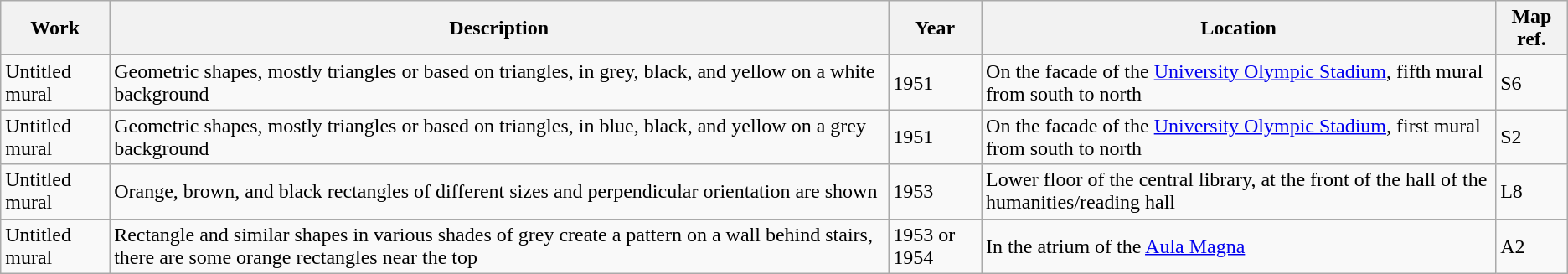<table class="wikitable mw-collapsible">
<tr>
<th>Work</th>
<th>Description</th>
<th>Year</th>
<th>Location</th>
<th>Map ref.</th>
</tr>
<tr>
<td>Untitled mural</td>
<td>Geometric shapes, mostly triangles or based on triangles, in grey, black, and yellow on a white background</td>
<td>1951</td>
<td>On the facade of the <a href='#'>University Olympic Stadium</a>, fifth mural from south to north</td>
<td>S6</td>
</tr>
<tr>
<td>Untitled mural</td>
<td>Geometric shapes, mostly triangles or based on triangles, in blue, black, and yellow on a grey background</td>
<td>1951</td>
<td>On the facade of the <a href='#'>University Olympic Stadium</a>, first mural from south to north</td>
<td>S2</td>
</tr>
<tr>
<td>Untitled mural</td>
<td>Orange, brown, and black rectangles of different sizes and perpendicular orientation are shown</td>
<td>1953</td>
<td>Lower floor of the central library, at the front of the hall of the humanities/reading hall</td>
<td>L8</td>
</tr>
<tr>
<td>Untitled mural</td>
<td>Rectangle and similar shapes in various shades of grey create a pattern on a wall behind stairs, there are some orange rectangles near the top</td>
<td>1953 or 1954</td>
<td>In the atrium of the <a href='#'>Aula Magna</a></td>
<td>A2</td>
</tr>
</table>
